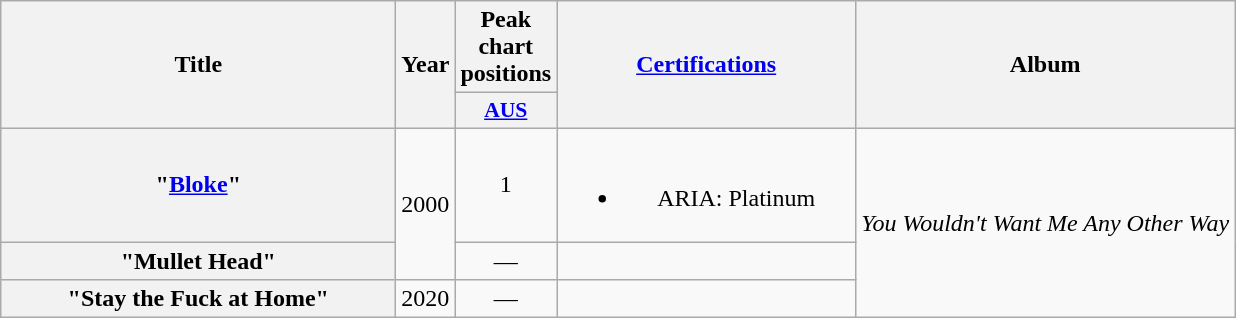<table class="wikitable plainrowheaders" style="text-align:center;" border="1">
<tr>
<th scope="col" rowspan="2" style="width:16em;">Title</th>
<th scope="col" rowspan="2">Year</th>
<th scope="col" colspan="1">Peak chart positions</th>
<th scope="col" rowspan="2" style="width:12em;"><a href='#'>Certifications</a></th>
<th scope="col" rowspan="2">Album</th>
</tr>
<tr>
<th scope="col" style="width:3em;font-size:90%;"><a href='#'>AUS</a><br></th>
</tr>
<tr>
<th scope="row">"<a href='#'>Bloke</a>"</th>
<td rowspan="2">2000</td>
<td>1</td>
<td><br><ul><li>ARIA: Platinum</li></ul></td>
<td rowspan="3"><em>You Wouldn't Want Me Any Other Way</em></td>
</tr>
<tr>
<th scope="row">"Mullet Head"</th>
<td>—</td>
<td></td>
</tr>
<tr>
<th scope="row">"Stay the Fuck at Home"</th>
<td>2020</td>
<td>—</td>
<td></td>
</tr>
</table>
